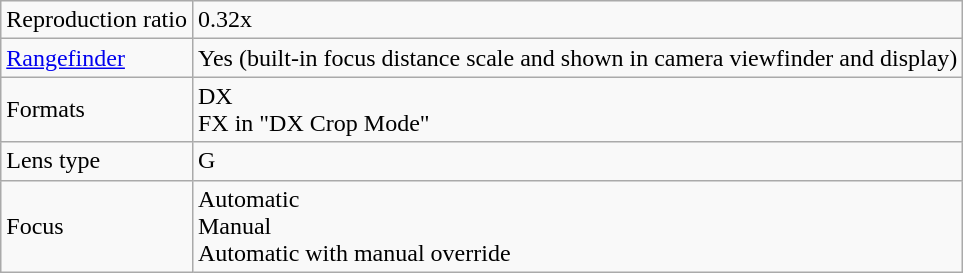<table class="wikitable">
<tr>
<td>Reproduction ratio</td>
<td>0.32x</td>
</tr>
<tr>
<td><a href='#'>Rangefinder</a></td>
<td>Yes (built-in focus distance scale and shown in camera viewfinder and display)</td>
</tr>
<tr>
<td>Formats</td>
<td>DX<br>FX in "DX Crop Mode"</td>
</tr>
<tr>
<td>Lens type</td>
<td>G</td>
</tr>
<tr>
<td>Focus</td>
<td>Automatic<br>Manual<br>Automatic with manual override</td>
</tr>
</table>
